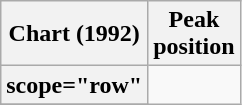<table class="wikitable plainrowheaders sortable">
<tr>
<th scope="col">Chart (1992)</th>
<th scope="col">Peak<br>position</th>
</tr>
<tr>
<th>scope="row" </th>
</tr>
<tr>
</tr>
</table>
